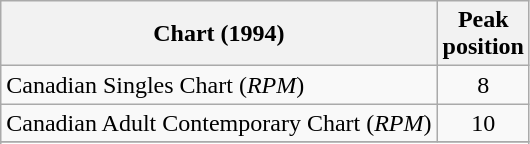<table class="wikitable">
<tr>
<th>Chart (1994)</th>
<th>Peak<br>position</th>
</tr>
<tr>
<td>Canadian Singles Chart (<em>RPM</em>)</td>
<td align="center">8</td>
</tr>
<tr>
<td>Canadian Adult Contemporary Chart (<em>RPM</em>)</td>
<td align="center">10</td>
</tr>
<tr>
</tr>
<tr>
</tr>
<tr>
</tr>
<tr>
</tr>
</table>
